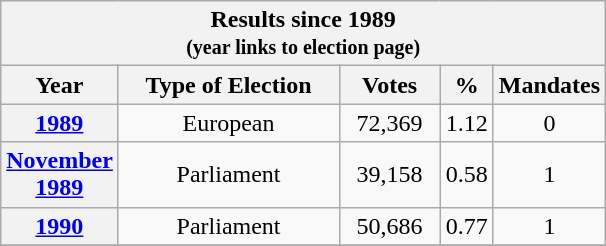<table class="wikitable">
<tr>
<th colspan="9"><strong>Results since 1989<br><small>(year links to election page)</small></strong></th>
</tr>
<tr>
<th style="width: 20px">Year</th>
<th style="width:140px">Type of Election</th>
<th style="width: 60px">Votes</th>
<th style="width: 20px">%</th>
<th style="width: 20px">Mandates</th>
</tr>
<tr>
<th><a href='#'>1989</a></th>
<td style="text-align:center">European</td>
<td style="text-align:center">72,369</td>
<td style="text-align:center">1.12</td>
<td style="text-align:center">0</td>
</tr>
<tr>
<th><a href='#'>November 1989</a></th>
<td style="text-align:center">Parliament</td>
<td style="text-align:center">39,158</td>
<td style="text-align:center">0.58</td>
<td style="text-align:center">1</td>
</tr>
<tr>
<th><a href='#'>1990</a></th>
<td style="text-align:center">Parliament</td>
<td style="text-align:center">50,686</td>
<td style="text-align:center">0.77</td>
<td style="text-align:center">1</td>
</tr>
<tr>
</tr>
</table>
